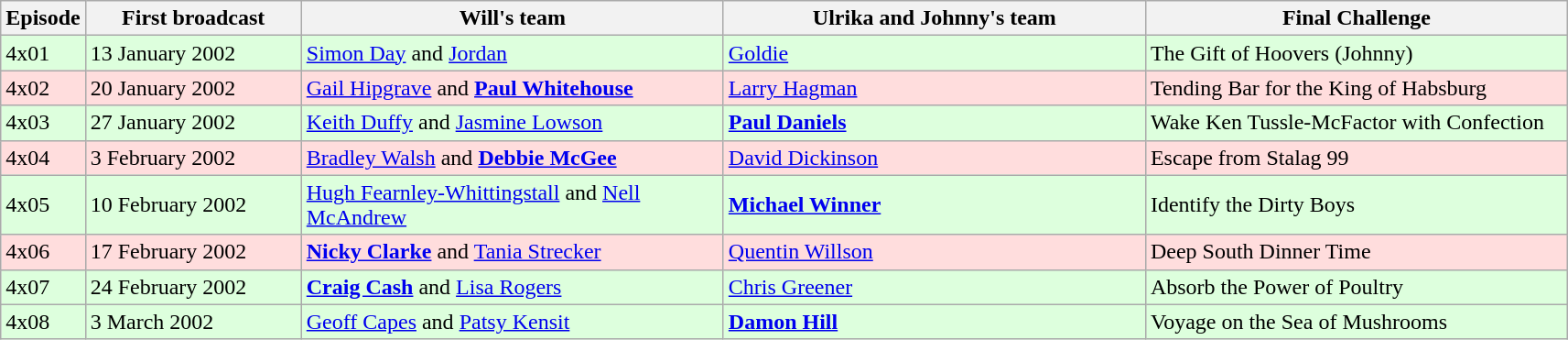<table class="wikitable">
<tr>
<th width="50px">Episode</th>
<th width="150px">First broadcast</th>
<th width="300px">Will's team</th>
<th width="300px">Ulrika and Johnny's team</th>
<th width="300px">Final Challenge</th>
</tr>
<tr bgcolor="ddffdd">
<td>4x01</td>
<td>13 January 2002</td>
<td><a href='#'>Simon Day</a> and <a href='#'>Jordan</a></td>
<td><a href='#'>Goldie</a></td>
<td>The Gift of Hoovers (Johnny)</td>
</tr>
<tr bgcolor="ffdddd">
<td>4x02</td>
<td>20 January 2002</td>
<td><a href='#'>Gail Hipgrave</a> and <strong><a href='#'>Paul Whitehouse</a></strong></td>
<td><a href='#'>Larry Hagman</a></td>
<td>Tending Bar for the King of Habsburg</td>
</tr>
<tr bgcolor="ddffdd">
<td>4x03</td>
<td>27 January 2002</td>
<td><a href='#'>Keith Duffy</a> and <a href='#'>Jasmine Lowson</a></td>
<td><strong><a href='#'>Paul Daniels</a></strong></td>
<td>Wake Ken Tussle-McFactor with Confection</td>
</tr>
<tr bgcolor="ffdddd">
<td>4x04</td>
<td>3 February 2002</td>
<td><a href='#'>Bradley Walsh</a> and <strong><a href='#'>Debbie McGee</a></strong></td>
<td><a href='#'>David Dickinson</a></td>
<td>Escape from Stalag 99</td>
</tr>
<tr bgcolor="ddffdd">
<td>4x05</td>
<td>10 February 2002</td>
<td><a href='#'>Hugh Fearnley-Whittingstall</a> and <a href='#'>Nell McAndrew</a></td>
<td><strong><a href='#'>Michael Winner</a></strong></td>
<td>Identify the Dirty Boys</td>
</tr>
<tr bgcolor="ffdddd">
<td>4x06</td>
<td>17 February 2002</td>
<td><strong><a href='#'>Nicky Clarke</a></strong> and <a href='#'>Tania Strecker</a></td>
<td><a href='#'>Quentin Willson</a></td>
<td>Deep South Dinner Time</td>
</tr>
<tr bgcolor="ddffdd">
<td>4x07</td>
<td>24 February 2002</td>
<td><strong><a href='#'>Craig Cash</a></strong> and <a href='#'>Lisa Rogers</a></td>
<td><a href='#'>Chris Greener</a></td>
<td>Absorb the Power of Poultry</td>
</tr>
<tr bgcolor="ddffdd">
<td>4x08</td>
<td>3 March 2002</td>
<td><a href='#'>Geoff Capes</a> and <a href='#'>Patsy Kensit</a></td>
<td><strong><a href='#'>Damon Hill</a></strong></td>
<td>Voyage on the Sea of Mushrooms</td>
</tr>
</table>
